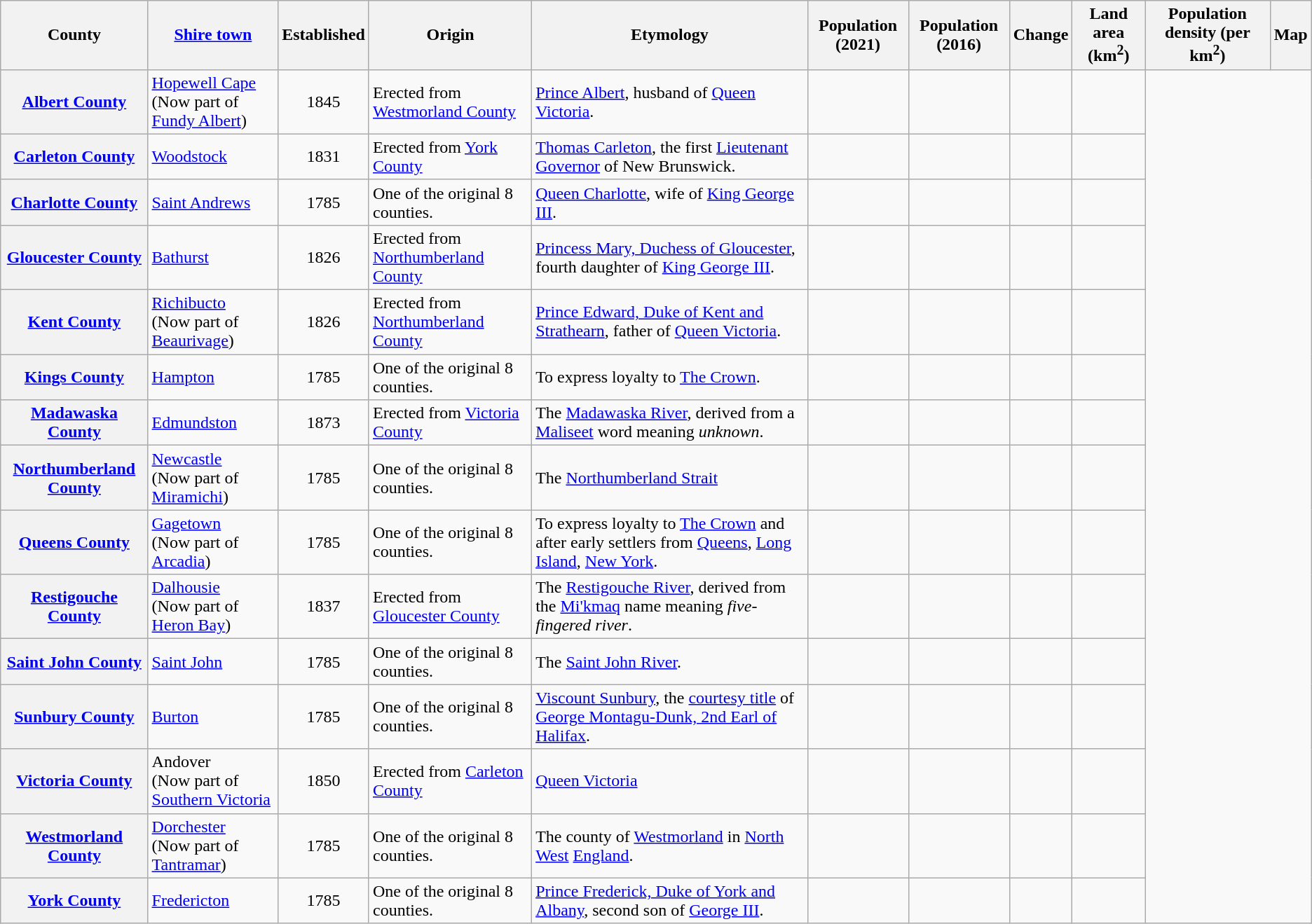<table class="wikitable sortable">
<tr>
<th>County</th>
<th><a href='#'>Shire town</a></th>
<th>Established</th>
<th>Origin</th>
<th>Etymology</th>
<th>Population (2021)</th>
<th>Population (2016)</th>
<th>Change</th>
<th>Land area (km<sup>2</sup>)</th>
<th>Population density (per km<sup>2</sup>)</th>
<th>Map</th>
</tr>
<tr>
<th><a href='#'>Albert County</a></th>
<td><a href='#'>Hopewell Cape</a><br>(Now part of <a href='#'>Fundy Albert</a>)</td>
<td align=center>1845</td>
<td>Erected from <a href='#'>Westmorland County</a></td>
<td><a href='#'>Prince Albert</a>, husband of <a href='#'>Queen Victoria</a>.</td>
<td></td>
<td align=center></td>
<td align=center></td>
<td></td>
</tr>
<tr>
<th><a href='#'>Carleton County</a></th>
<td><a href='#'>Woodstock</a></td>
<td align=center>1831</td>
<td>Erected from <a href='#'>York County</a></td>
<td><a href='#'>Thomas Carleton</a>, the first <a href='#'>Lieutenant Governor</a> of New Brunswick.</td>
<td></td>
<td align=center></td>
<td align=center></td>
<td></td>
</tr>
<tr>
<th><a href='#'>Charlotte County</a></th>
<td><a href='#'>Saint Andrews</a></td>
<td align=center>1785</td>
<td>One of the original 8 counties.</td>
<td><a href='#'>Queen Charlotte</a>, wife of <a href='#'>King George III</a>.</td>
<td></td>
<td align=center></td>
<td align=center></td>
<td></td>
</tr>
<tr>
<th><a href='#'>Gloucester County</a></th>
<td><a href='#'>Bathurst</a></td>
<td align=center>1826</td>
<td>Erected from <a href='#'>Northumberland County</a></td>
<td><a href='#'>Princess Mary, Duchess of Gloucester</a>, fourth daughter of <a href='#'>King George III</a>.</td>
<td></td>
<td align=center></td>
<td align=center></td>
<td></td>
</tr>
<tr>
<th><a href='#'>Kent County</a></th>
<td><a href='#'>Richibucto</a><br>(Now part of <a href='#'>Beaurivage</a>)</td>
<td align=center>1826</td>
<td>Erected from <a href='#'>Northumberland County</a></td>
<td><a href='#'>Prince Edward, Duke of Kent and Strathearn</a>, father of <a href='#'>Queen Victoria</a>.</td>
<td></td>
<td align=center></td>
<td align=center></td>
<td></td>
</tr>
<tr>
<th><a href='#'>Kings County</a></th>
<td><a href='#'>Hampton</a></td>
<td align=center>1785</td>
<td>One of the original 8 counties.</td>
<td>To express loyalty to <a href='#'>The Crown</a>.</td>
<td></td>
<td align=center></td>
<td align=center></td>
<td></td>
</tr>
<tr>
<th><a href='#'>Madawaska County</a></th>
<td><a href='#'>Edmundston</a></td>
<td align=center>1873</td>
<td>Erected from <a href='#'>Victoria County</a></td>
<td>The <a href='#'>Madawaska River</a>, derived from a <a href='#'>Maliseet</a> word meaning <em>unknown</em>.</td>
<td></td>
<td align=center></td>
<td align=center></td>
<td></td>
</tr>
<tr>
<th><a href='#'>Northumberland County</a></th>
<td><a href='#'>Newcastle</a><br>(Now part of <a href='#'>Miramichi</a>)</td>
<td align=center>1785</td>
<td>One of the original 8 counties.</td>
<td>The <a href='#'>Northumberland Strait</a></td>
<td></td>
<td align=center></td>
<td align=center></td>
<td></td>
</tr>
<tr>
<th><a href='#'>Queens County</a></th>
<td><a href='#'>Gagetown</a><br>(Now part of <a href='#'>Arcadia</a>)</td>
<td align=center>1785</td>
<td>One of the original 8 counties.</td>
<td>To express loyalty to <a href='#'>The Crown</a> and after early settlers from <a href='#'>Queens</a>, <a href='#'>Long Island</a>, <a href='#'>New York</a>.</td>
<td></td>
<td align=center></td>
<td align=center></td>
<td></td>
</tr>
<tr>
<th><a href='#'>Restigouche County</a></th>
<td><a href='#'>Dalhousie</a><br>(Now part of <a href='#'>Heron Bay</a>)</td>
<td align=center>1837</td>
<td>Erected from <a href='#'>Gloucester County</a></td>
<td>The <a href='#'>Restigouche River</a>, derived from the <a href='#'>Mi'kmaq</a> name meaning <em>five-fingered river</em>.</td>
<td></td>
<td align=center></td>
<td align=center></td>
<td></td>
</tr>
<tr>
<th><a href='#'>Saint John County</a></th>
<td><a href='#'>Saint John</a></td>
<td align=center>1785</td>
<td>One of the original 8 counties.</td>
<td>The <a href='#'>Saint John River</a>.</td>
<td></td>
<td align=center></td>
<td align=center></td>
<td></td>
</tr>
<tr>
<th><a href='#'>Sunbury County</a></th>
<td><a href='#'>Burton</a></td>
<td align=center>1785</td>
<td>One of the original 8 counties.</td>
<td><a href='#'>Viscount Sunbury</a>, the <a href='#'>courtesy title</a> of <a href='#'>George Montagu-Dunk, 2nd Earl of Halifax</a>.</td>
<td></td>
<td align=center></td>
<td align=center></td>
<td></td>
</tr>
<tr>
<th><a href='#'>Victoria County</a></th>
<td>Andover<br>(Now part of <a href='#'>Southern Victoria</a></td>
<td align=center>1850</td>
<td>Erected from <a href='#'>Carleton County</a></td>
<td><a href='#'>Queen Victoria</a></td>
<td></td>
<td align=center></td>
<td align=center></td>
<td></td>
</tr>
<tr>
<th><a href='#'>Westmorland County</a></th>
<td><a href='#'>Dorchester</a><br>(Now part of <a href='#'>Tantramar</a>)</td>
<td align=center>1785</td>
<td>One of the original 8 counties.</td>
<td>The county of <a href='#'>Westmorland</a> in <a href='#'>North West</a> <a href='#'>England</a>.</td>
<td></td>
<td align=center></td>
<td align=center></td>
<td></td>
</tr>
<tr>
<th><a href='#'>York County</a></th>
<td><a href='#'>Fredericton</a></td>
<td align=center>1785</td>
<td>One of the original 8 counties.</td>
<td><a href='#'>Prince Frederick, Duke of York and Albany</a>, second son of <a href='#'>George III</a>.</td>
<td></td>
<td align=center></td>
<td align=center></td>
<td></td>
</tr>
</table>
